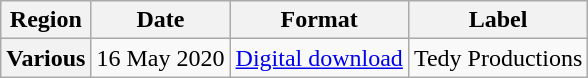<table class="wikitable plainrowheaders" style="text-align:center;">
<tr>
<th>Region</th>
<th>Date</th>
<th>Format</th>
<th>Label</th>
</tr>
<tr>
<th scope="row">Various</th>
<td>16 May 2020</td>
<td><a href='#'>Digital download</a></td>
<td>Tedy Productions</td>
</tr>
</table>
